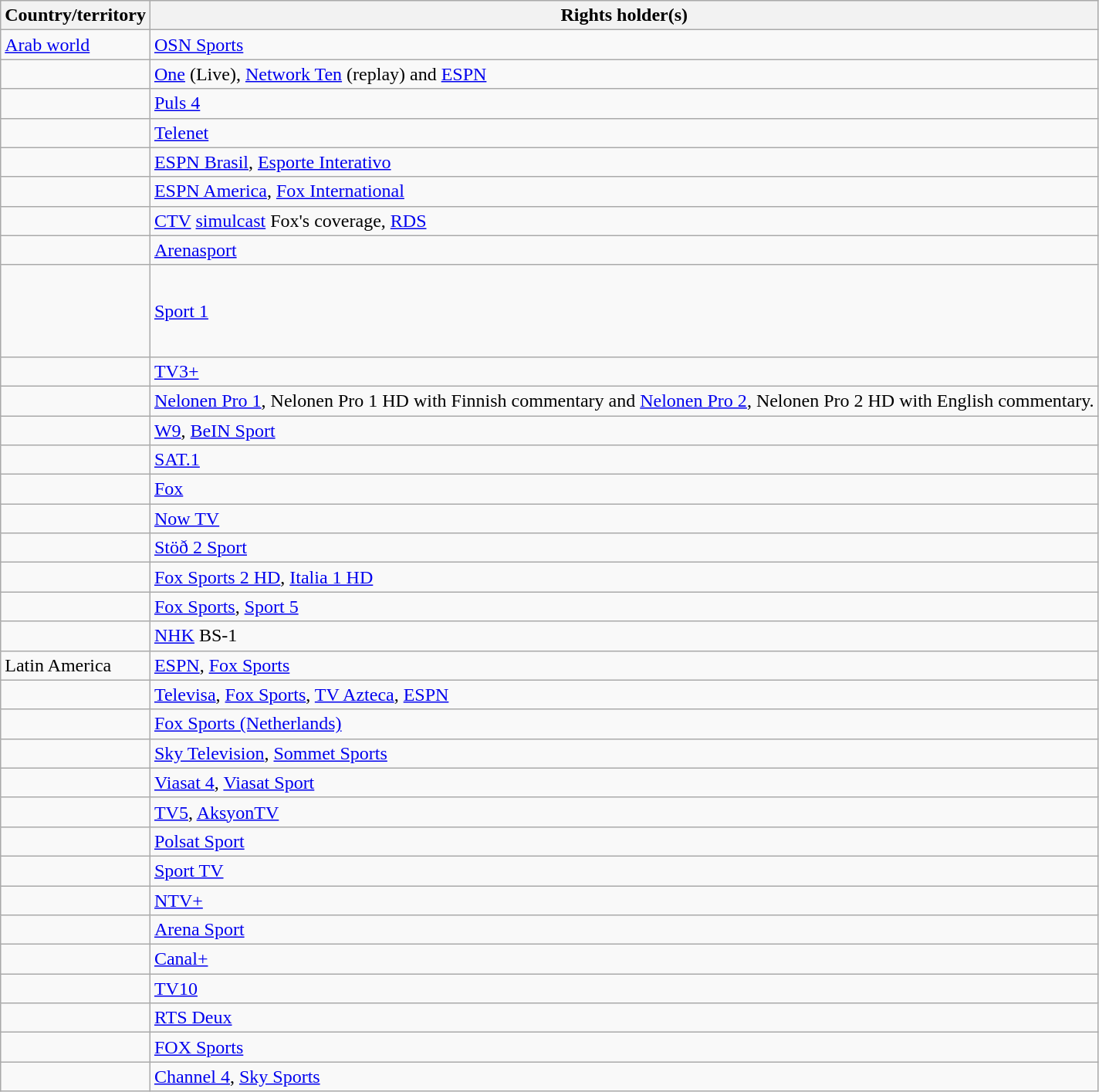<table class="wikitable">
<tr>
<th>Country/territory</th>
<th>Rights holder(s)</th>
</tr>
<tr>
<td> <a href='#'>Arab world</a></td>
<td><a href='#'>OSN Sports</a></td>
</tr>
<tr>
<td></td>
<td><a href='#'>One</a> (Live), <a href='#'>Network Ten</a> (replay) and <a href='#'>ESPN</a></td>
</tr>
<tr>
<td></td>
<td><a href='#'>Puls 4</a></td>
</tr>
<tr>
<td></td>
<td><a href='#'>Telenet</a></td>
</tr>
<tr>
<td></td>
<td><a href='#'>ESPN Brasil</a>, <a href='#'>Esporte Interativo</a></td>
</tr>
<tr>
<td></td>
<td><a href='#'>ESPN America</a>, <a href='#'>Fox International</a></td>
</tr>
<tr>
<td></td>
<td><a href='#'>CTV</a> <a href='#'>simulcast</a> Fox's coverage, <a href='#'>RDS</a></td>
</tr>
<tr>
<td></td>
<td><a href='#'>Arenasport</a></td>
</tr>
<tr>
<td><br><br><br><br></td>
<td><a href='#'>Sport 1</a></td>
</tr>
<tr>
<td></td>
<td><a href='#'>TV3+</a></td>
</tr>
<tr>
<td></td>
<td><a href='#'>Nelonen Pro 1</a>, Nelonen Pro 1 HD with Finnish commentary and <a href='#'>Nelonen Pro 2</a>, Nelonen Pro 2 HD with English commentary.</td>
</tr>
<tr>
<td></td>
<td><a href='#'>W9</a>, <a href='#'>BeIN Sport</a></td>
</tr>
<tr>
<td></td>
<td><a href='#'>SAT.1</a></td>
</tr>
<tr>
<td></td>
<td><a href='#'>Fox</a></td>
</tr>
<tr>
<td></td>
<td><a href='#'>Now TV</a></td>
</tr>
<tr>
<td></td>
<td><a href='#'>Stöð 2 Sport</a></td>
</tr>
<tr>
<td></td>
<td><a href='#'>Fox Sports 2 HD</a>, <a href='#'>Italia 1 HD</a></td>
</tr>
<tr>
<td></td>
<td><a href='#'>Fox Sports</a>, <a href='#'>Sport 5</a></td>
</tr>
<tr>
<td></td>
<td><a href='#'>NHK</a> BS-1</td>
</tr>
<tr>
<td>Latin America</td>
<td><a href='#'>ESPN</a>, <a href='#'>Fox Sports</a></td>
</tr>
<tr>
<td></td>
<td><a href='#'>Televisa</a>, <a href='#'>Fox Sports</a>, <a href='#'>TV Azteca</a>, <a href='#'>ESPN</a></td>
</tr>
<tr>
<td></td>
<td><a href='#'>Fox Sports (Netherlands)</a></td>
</tr>
<tr>
<td></td>
<td><a href='#'>Sky Television</a>, <a href='#'>Sommet Sports</a></td>
</tr>
<tr>
<td></td>
<td><a href='#'>Viasat 4</a>, <a href='#'>Viasat Sport</a></td>
</tr>
<tr>
<td></td>
<td><a href='#'>TV5</a>, <a href='#'>AksyonTV</a></td>
</tr>
<tr>
<td></td>
<td><a href='#'>Polsat Sport</a></td>
</tr>
<tr>
<td></td>
<td><a href='#'>Sport TV</a></td>
</tr>
<tr>
<td></td>
<td><a href='#'>NTV+</a></td>
</tr>
<tr>
<td></td>
<td><a href='#'>Arena Sport</a></td>
</tr>
<tr>
<td></td>
<td><a href='#'>Canal+</a></td>
</tr>
<tr>
<td></td>
<td><a href='#'>TV10</a></td>
</tr>
<tr>
<td></td>
<td><a href='#'>RTS Deux</a></td>
</tr>
<tr>
<td></td>
<td><a href='#'>FOX Sports</a></td>
</tr>
<tr>
<td><br></td>
<td><a href='#'>Channel 4</a>, <a href='#'>Sky Sports</a></td>
</tr>
</table>
